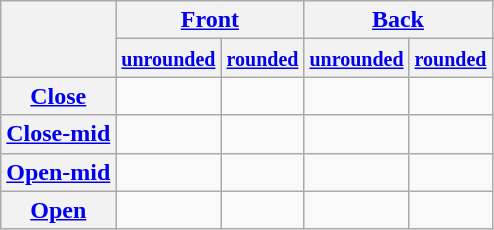<table class="wikitable" style="text-align: center;">
<tr>
<th rowspan="2"> </th>
<th colspan="2"><a href='#'>Front</a></th>
<th colspan="2"><a href='#'>Back</a></th>
</tr>
<tr>
<th><small><a href='#'>unrounded</a></small></th>
<th><small><a href='#'>rounded</a></small></th>
<th><small><a href='#'>unrounded</a></small></th>
<th><small><a href='#'>rounded</a></small></th>
</tr>
<tr>
<th><a href='#'>Close</a></th>
<td> </td>
<td></td>
<td></td>
<td> </td>
</tr>
<tr>
<th><a href='#'>Close-mid</a></th>
<td></td>
<td></td>
<td></td>
<td></td>
</tr>
<tr>
<th><a href='#'>Open-mid</a></th>
<td></td>
<td></td>
<td></td>
<td></td>
</tr>
<tr>
<th><a href='#'>Open</a></th>
<td></td>
<td></td>
<td></td>
<td></td>
</tr>
</table>
